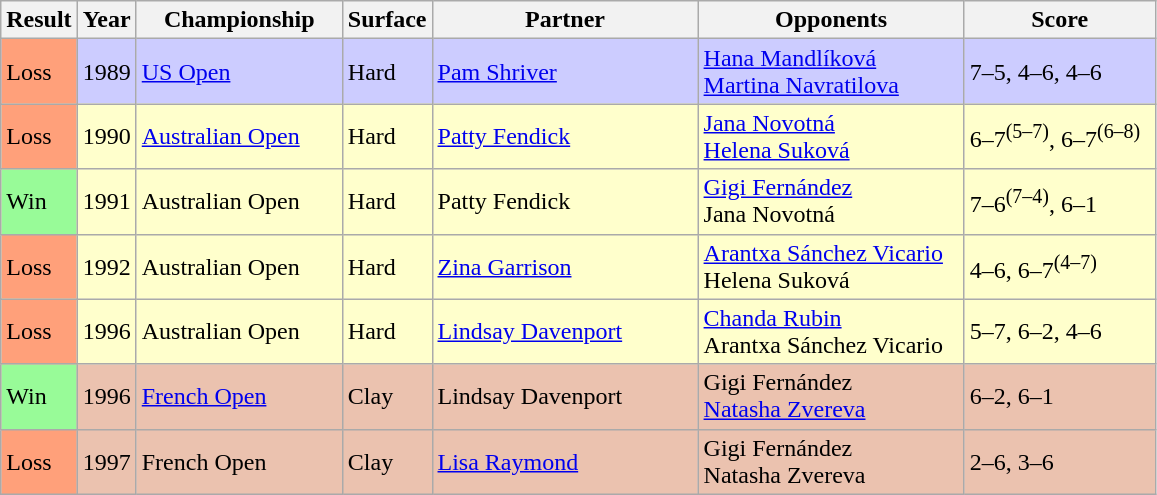<table class="sortable wikitable">
<tr>
<th style="width:40px">Result</th>
<th style="width:30px">Year</th>
<th style="width:130px">Championship</th>
<th style="width:50px">Surface</th>
<th style="width:170px">Partner</th>
<th style="width:170px">Opponents</th>
<th style="width:120px"  class="unsortable">Score</th>
</tr>
<tr style="background:#ccccff;">
<td style="background:#ffa07a;">Loss</td>
<td>1989</td>
<td><a href='#'>US Open</a></td>
<td>Hard</td>
<td> <a href='#'>Pam Shriver</a></td>
<td> <a href='#'>Hana Mandlíková</a> <br>  <a href='#'>Martina Navratilova</a></td>
<td>7–5, 4–6, 4–6</td>
</tr>
<tr style="background:#ffffcc;">
<td style="background:#ffa07a;">Loss</td>
<td>1990</td>
<td><a href='#'>Australian Open</a></td>
<td>Hard</td>
<td> <a href='#'>Patty Fendick</a></td>
<td> <a href='#'>Jana Novotná</a> <br>  <a href='#'>Helena Suková</a></td>
<td>6–7<sup>(5–7)</sup>, 6–7<sup>(6–8)</sup></td>
</tr>
<tr style="background:#ffffcc;">
<td style="background:#98fb98;">Win</td>
<td>1991</td>
<td>Australian Open</td>
<td>Hard</td>
<td> Patty Fendick</td>
<td> <a href='#'>Gigi Fernández</a> <br>  Jana Novotná</td>
<td>7–6<sup>(7–4)</sup>, 6–1</td>
</tr>
<tr style="background:#ffffcc;">
<td style="background:#ffa07a;">Loss</td>
<td>1992</td>
<td>Australian Open</td>
<td>Hard</td>
<td> <a href='#'>Zina Garrison</a></td>
<td> <a href='#'>Arantxa Sánchez Vicario</a> <br>  Helena Suková</td>
<td>4–6, 6–7<sup>(4–7)</sup></td>
</tr>
<tr style="background:#ffffcc;">
<td style="background:#ffa07a;">Loss</td>
<td>1996</td>
<td>Australian Open</td>
<td>Hard</td>
<td> <a href='#'>Lindsay Davenport</a></td>
<td> <a href='#'>Chanda Rubin</a> <br>  Arantxa Sánchez Vicario</td>
<td>5–7, 6–2, 4–6</td>
</tr>
<tr style="background:#ebc2af;">
<td style="background:#98fb98;">Win</td>
<td>1996</td>
<td><a href='#'>French Open</a></td>
<td>Clay</td>
<td> Lindsay Davenport</td>
<td> Gigi Fernández <br>  <a href='#'>Natasha Zvereva</a></td>
<td>6–2, 6–1</td>
</tr>
<tr style="background:#ebc2af;">
<td style="background:#ffa07a;">Loss</td>
<td>1997</td>
<td>French Open</td>
<td>Clay</td>
<td> <a href='#'>Lisa Raymond</a></td>
<td> Gigi Fernández <br>  Natasha Zvereva</td>
<td>2–6, 3–6</td>
</tr>
</table>
